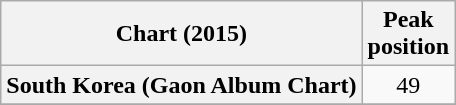<table class="wikitable sortable plainrowheaders" style="text-align:center;">
<tr>
<th>Chart (2015)</th>
<th>Peak<br>position</th>
</tr>
<tr>
<th scope="row">South Korea (Gaon Album Chart)</th>
<td>49</td>
</tr>
<tr>
</tr>
</table>
